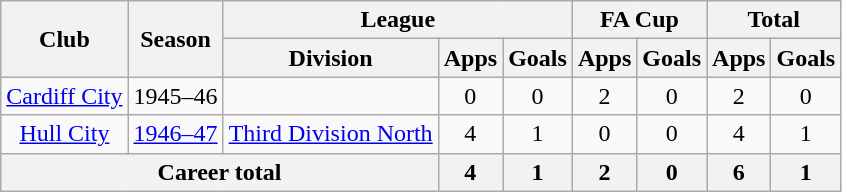<table class="wikitable" style="text-align: center;">
<tr>
<th rowspan="2">Club</th>
<th rowspan="2">Season</th>
<th colspan="3">League</th>
<th colspan="2">FA Cup</th>
<th colspan="2">Total</th>
</tr>
<tr>
<th>Division</th>
<th>Apps</th>
<th>Goals</th>
<th>Apps</th>
<th>Goals</th>
<th>Apps</th>
<th>Goals</th>
</tr>
<tr>
<td><a href='#'>Cardiff City</a></td>
<td>1945–46</td>
<td></td>
<td>0</td>
<td>0</td>
<td>2</td>
<td>0</td>
<td>2</td>
<td>0</td>
</tr>
<tr>
<td><a href='#'>Hull City</a></td>
<td><a href='#'>1946–47</a></td>
<td><a href='#'>Third Division North</a></td>
<td>4</td>
<td>1</td>
<td>0</td>
<td>0</td>
<td>4</td>
<td>1</td>
</tr>
<tr>
<th colspan="3">Career total</th>
<th>4</th>
<th>1</th>
<th>2</th>
<th>0</th>
<th>6</th>
<th>1</th>
</tr>
</table>
